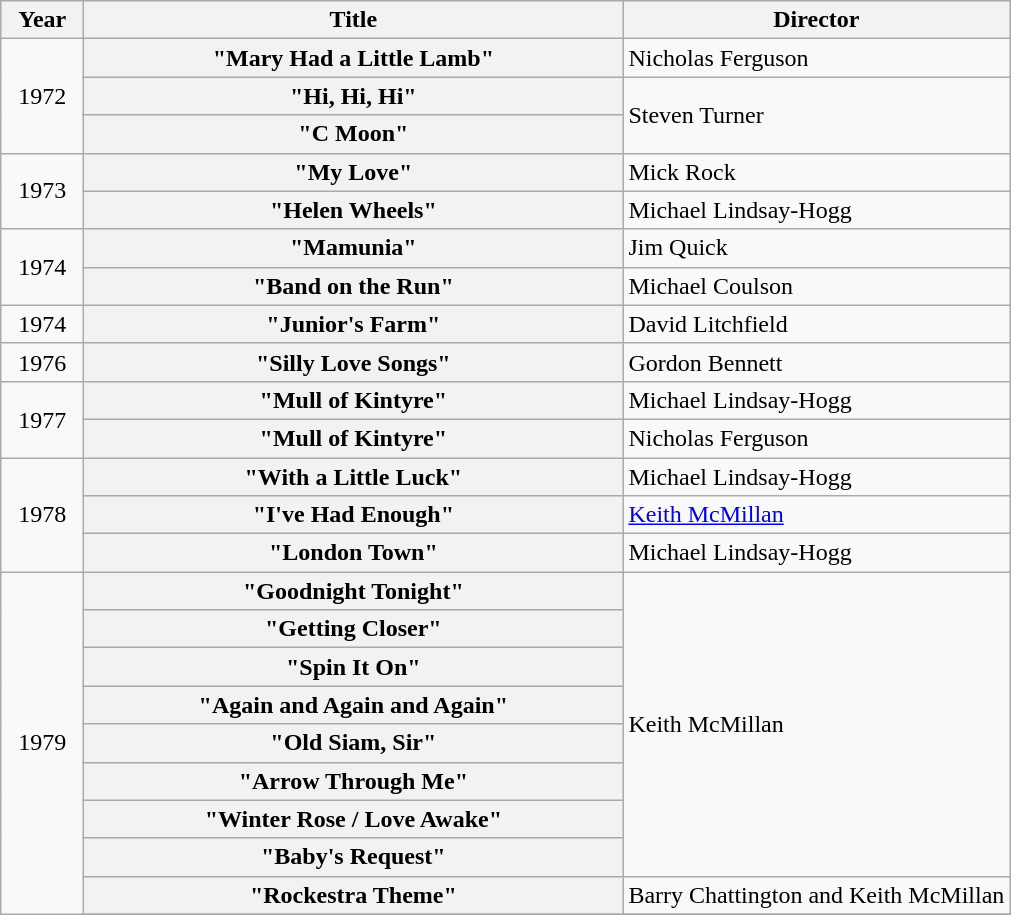<table class="wikitable sortable plainrowheaders">
<tr>
<th scope="col" style="width:3em">Year</th>
<th scope="col" style="width:22em">Title</th>
<th scope="col">Director</th>
</tr>
<tr>
<td rowspan="3" style="text-align:center;">1972</td>
<th scope="row">"Mary Had a Little Lamb" </th>
<td>Nicholas Ferguson</td>
</tr>
<tr>
<th scope="row">"Hi, Hi, Hi"</th>
<td rowspan="2">Steven Turner</td>
</tr>
<tr>
<th scope="row">"C Moon"</th>
</tr>
<tr>
<td rowspan="2" style="text-align:center;">1973</td>
<th scope="row">"My Love"</th>
<td>Mick Rock</td>
</tr>
<tr>
<th scope="row">"Helen Wheels"</th>
<td>Michael Lindsay-Hogg</td>
</tr>
<tr>
<td rowspan="2" style="text-align:center;">1974</td>
<th scope="row">"Mamunia"</th>
<td>Jim Quick</td>
</tr>
<tr>
<th scope="row">"Band on the Run"</th>
<td>Michael Coulson</td>
</tr>
<tr>
<td style="text-align:center;">1974</td>
<th scope="row">"Junior's Farm"</th>
<td>David Litchfield</td>
</tr>
<tr>
<td style="text-align:center;">1976</td>
<th scope="row">"Silly Love Songs"</th>
<td>Gordon Bennett</td>
</tr>
<tr>
<td rowspan="2" style="text-align:center;">1977</td>
<th scope="row">"Mull of Kintyre" </th>
<td>Michael Lindsay-Hogg</td>
</tr>
<tr>
<th scope="row">"Mull of Kintyre" </th>
<td>Nicholas Ferguson</td>
</tr>
<tr>
<td rowspan="3" style="text-align:center;">1978</td>
<th scope="row">"With a Little Luck"</th>
<td>Michael Lindsay-Hogg</td>
</tr>
<tr>
<th scope="row">"I've Had Enough"</th>
<td><a href='#'>Keith McMillan</a></td>
</tr>
<tr>
<th scope="row">"London Town"</th>
<td>Michael Lindsay-Hogg</td>
</tr>
<tr>
<td rowspan="10" style="text-align:center;">1979</td>
<th scope="row">"Goodnight Tonight" </th>
<td rowspan="8">Keith McMillan</td>
</tr>
<tr>
<th scope="row">"Getting Closer"</th>
</tr>
<tr>
<th scope="row">"Spin It On"</th>
</tr>
<tr>
<th scope="row">"Again and Again and Again"</th>
</tr>
<tr>
<th scope="row">"Old Siam, Sir"</th>
</tr>
<tr>
<th scope="row">"Arrow Through Me"</th>
</tr>
<tr>
<th scope="row">"Winter Rose / Love Awake"</th>
</tr>
<tr>
<th scope="row">"Baby's Request"</th>
</tr>
<tr>
<th scope="row">"Rockestra Theme"</th>
<td>Barry Chattington and Keith McMillan</td>
</tr>
<tr>
</tr>
</table>
